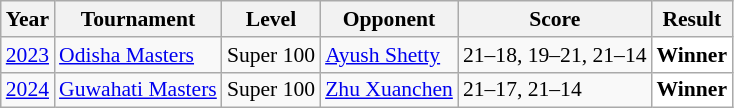<table class="sortable wikitable" style="font-size: 90%;">
<tr>
<th>Year</th>
<th>Tournament</th>
<th>Level</th>
<th>Opponent</th>
<th>Score</th>
<th>Result</th>
</tr>
<tr>
<td align="center"><a href='#'>2023</a></td>
<td align="left"><a href='#'>Odisha Masters</a></td>
<td align="left">Super 100</td>
<td align="left"> <a href='#'>Ayush Shetty</a></td>
<td align="left">21–18, 19–21, 21–14</td>
<td style="text-align:left; background:white"> <strong>Winner</strong></td>
</tr>
<tr>
<td align="center"><a href='#'>2024</a></td>
<td align="left"><a href='#'>Guwahati Masters</a></td>
<td align="left">Super 100</td>
<td align="left"> <a href='#'>Zhu Xuanchen</a></td>
<td align="left">21–17, 21–14</td>
<td style="text-align:left; background:white"> <strong>Winner</strong></td>
</tr>
</table>
